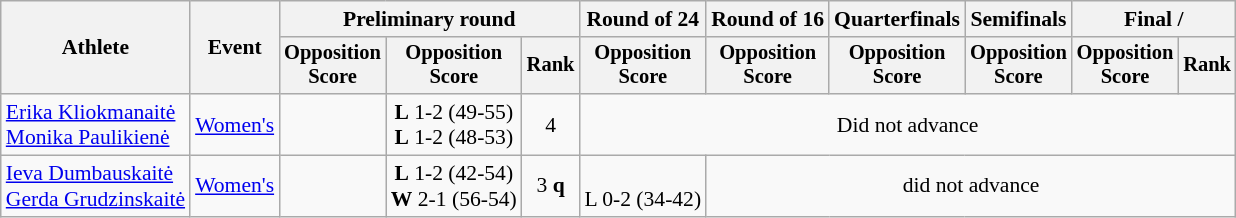<table class=wikitable style=font-size:90%;text-align:center>
<tr>
<th rowspan=2>Athlete</th>
<th rowspan=2>Event</th>
<th colspan=3>Preliminary round</th>
<th>Round of 24</th>
<th>Round of 16</th>
<th>Quarterfinals</th>
<th>Semifinals</th>
<th colspan=2>Final / </th>
</tr>
<tr style=font-size:95%>
<th>Opposition<br>Score</th>
<th>Opposition<br>Score</th>
<th>Rank</th>
<th>Opposition<br>Score</th>
<th>Opposition<br>Score</th>
<th>Opposition<br>Score</th>
<th>Opposition<br>Score</th>
<th>Opposition<br>Score</th>
<th>Rank</th>
</tr>
<tr>
<td align=left><a href='#'>Erika Kliokmanaitė</a><br><a href='#'>Monika Paulikienė</a></td>
<td align=left><a href='#'>Women's</a></td>
<td><br></td>
<td><strong>L</strong> 1-2 (49-55) <br> <strong>L</strong> 1-2 (48-53)</td>
<td>4</td>
<td colspan=6>Did not advance</td>
</tr>
<tr>
<td align=left><a href='#'>Ieva Dumbauskaitė</a><br><a href='#'>Gerda Grudzinskaitė</a></td>
<td align=left><a href='#'>Women's</a></td>
<td> <br></td>
<td><strong>L</strong> 1-2 (42-54) <br> <strong>W</strong> 2-1 (56-54)</td>
<td>3 <strong>q</strong></td>
<td> <br> L 0-2 (34-42)</td>
<td align=center colspan=5>did not advance</td>
</tr>
</table>
